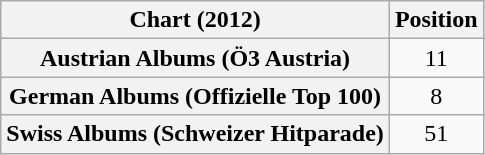<table class="wikitable sortable plainrowheaders" style="text-align:center">
<tr>
<th scope="col">Chart (2012)</th>
<th scope="col">Position</th>
</tr>
<tr>
<th scope="row">Austrian Albums (Ö3 Austria)</th>
<td>11</td>
</tr>
<tr>
<th scope="row">German Albums (Offizielle Top 100)</th>
<td>8</td>
</tr>
<tr>
<th scope="row">Swiss Albums (Schweizer Hitparade)</th>
<td>51</td>
</tr>
</table>
